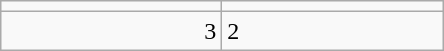<table class="wikitable">
<tr>
<td align="center" width="140"></td>
<td align="center" width="140"></td>
</tr>
<tr>
<td align="right">3</td>
<td>2</td>
</tr>
</table>
